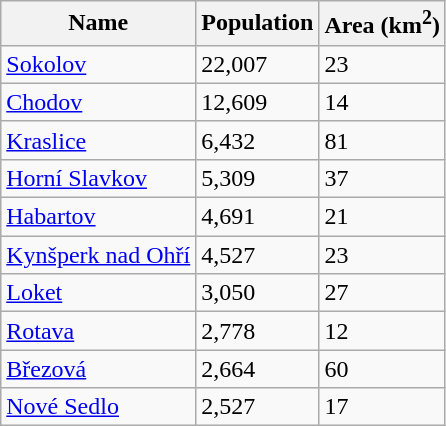<table class="wikitable sortable">
<tr>
<th>Name</th>
<th>Population</th>
<th>Area (km<sup>2</sup>)</th>
</tr>
<tr>
<td><a href='#'>Sokolov</a></td>
<td>22,007</td>
<td>23</td>
</tr>
<tr>
<td><a href='#'>Chodov</a></td>
<td>12,609</td>
<td>14</td>
</tr>
<tr>
<td><a href='#'>Kraslice</a></td>
<td>6,432</td>
<td>81</td>
</tr>
<tr>
<td><a href='#'>Horní Slavkov</a></td>
<td>5,309</td>
<td>37</td>
</tr>
<tr>
<td><a href='#'>Habartov</a></td>
<td>4,691</td>
<td>21</td>
</tr>
<tr>
<td><a href='#'>Kynšperk nad Ohří</a></td>
<td>4,527</td>
<td>23</td>
</tr>
<tr>
<td><a href='#'>Loket</a></td>
<td>3,050</td>
<td>27</td>
</tr>
<tr>
<td><a href='#'>Rotava</a></td>
<td>2,778</td>
<td>12</td>
</tr>
<tr>
<td><a href='#'>Březová</a></td>
<td>2,664</td>
<td>60</td>
</tr>
<tr>
<td><a href='#'>Nové Sedlo</a></td>
<td>2,527</td>
<td>17</td>
</tr>
</table>
